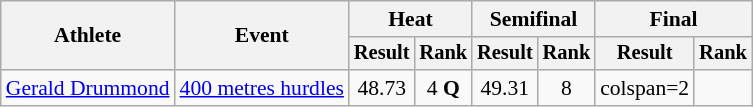<table class="wikitable" style="font-size:90%">
<tr>
<th rowspan="2">Athlete</th>
<th rowspan="2">Event</th>
<th colspan="2">Heat</th>
<th colspan="2">Semifinal</th>
<th colspan="2">Final</th>
</tr>
<tr style="font-size:95%">
<th>Result</th>
<th>Rank</th>
<th>Result</th>
<th>Rank</th>
<th>Result</th>
<th>Rank</th>
</tr>
<tr align=center>
<td align=left><a href='#'>Gerald Drummond</a></td>
<td align=left><a href='#'>400 metres hurdles</a></td>
<td>48.73</td>
<td>4 <strong>Q</strong></td>
<td>49.31</td>
<td>8</td>
<td>colspan=2 </td>
</tr>
</table>
